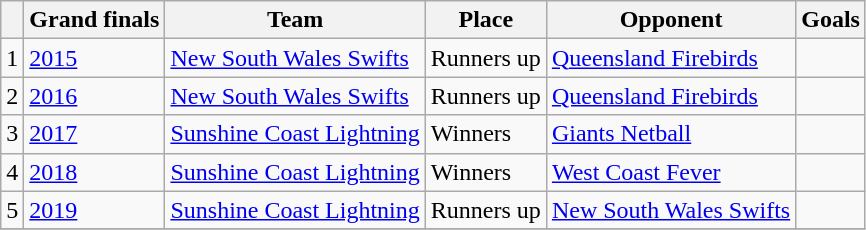<table class="wikitable collapsible">
<tr>
<th></th>
<th>Grand finals</th>
<th>Team</th>
<th>Place</th>
<th>Opponent</th>
<th>Goals</th>
</tr>
<tr>
<td>1</td>
<td><a href='#'>2015</a></td>
<td><a href='#'>New South Wales Swifts</a></td>
<td>Runners up</td>
<td><a href='#'>Queensland Firebirds</a></td>
<td></td>
</tr>
<tr>
<td>2</td>
<td><a href='#'>2016</a></td>
<td><a href='#'>New South Wales Swifts</a></td>
<td>Runners up</td>
<td><a href='#'>Queensland Firebirds</a></td>
<td> </td>
</tr>
<tr>
<td>3</td>
<td><a href='#'>2017</a></td>
<td><a href='#'>Sunshine Coast Lightning</a></td>
<td>Winners</td>
<td><a href='#'>Giants Netball</a></td>
<td></td>
</tr>
<tr>
<td>4</td>
<td><a href='#'>2018</a></td>
<td><a href='#'>Sunshine Coast Lightning</a></td>
<td>Winners</td>
<td><a href='#'>West Coast Fever</a></td>
<td></td>
</tr>
<tr>
<td>5</td>
<td><a href='#'>2019</a></td>
<td><a href='#'>Sunshine Coast Lightning</a></td>
<td>Runners up</td>
<td><a href='#'>New South Wales Swifts</a></td>
<td></td>
</tr>
<tr>
</tr>
</table>
